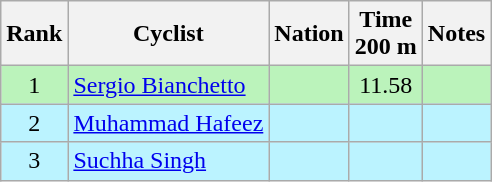<table class="wikitable sortable" style="text-align:center">
<tr>
<th>Rank</th>
<th>Cyclist</th>
<th>Nation</th>
<th>Time<br>200 m</th>
<th>Notes</th>
</tr>
<tr bgcolor=bbf3bb>
<td>1</td>
<td align=left><a href='#'>Sergio Bianchetto</a></td>
<td align=left></td>
<td>11.58</td>
<td></td>
</tr>
<tr bgcolor=bbf3ff>
<td>2</td>
<td align=left><a href='#'>Muhammad Hafeez</a></td>
<td align=left></td>
<td></td>
<td></td>
</tr>
<tr bgcolor=bbf3ff>
<td>3</td>
<td align=left><a href='#'>Suchha Singh</a></td>
<td align=left></td>
<td></td>
<td></td>
</tr>
</table>
